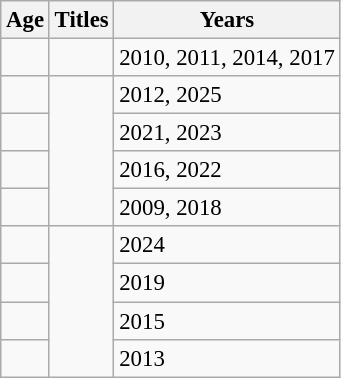<table class="wikitable sortable" style="font-size: 95%;">
<tr>
<th>Age</th>
<th>Titles</th>
<th>Years</th>
</tr>
<tr>
<td></td>
<td></td>
<td>2010, 2011, 2014, 2017</td>
</tr>
<tr>
<td></td>
<td rowspan="4"></td>
<td>2012, 2025</td>
</tr>
<tr>
<td></td>
<td>2021, 2023</td>
</tr>
<tr>
<td></td>
<td>2016, 2022</td>
</tr>
<tr>
<td></td>
<td>2009, 2018</td>
</tr>
<tr>
<td></td>
<td rowspan="4"></td>
<td>2024</td>
</tr>
<tr>
<td></td>
<td>2019</td>
</tr>
<tr>
<td></td>
<td>2015</td>
</tr>
<tr>
<td></td>
<td>2013</td>
</tr>
</table>
